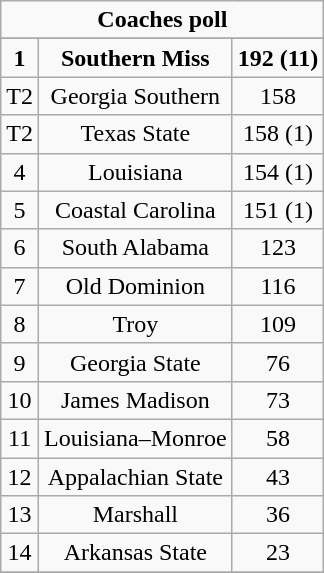<table class="wikitable">
<tr align="center">
<td align="center" Colspan="3"><strong>Coaches poll</strong></td>
</tr>
<tr align="center">
</tr>
<tr align="center">
<td><strong>1</strong></td>
<td><strong>Southern Miss</strong></td>
<td><strong>192 (11)</strong></td>
</tr>
<tr align="center">
<td>T2</td>
<td>Georgia Southern</td>
<td>158</td>
</tr>
<tr align="center">
<td>T2</td>
<td>Texas State</td>
<td>158 (1)</td>
</tr>
<tr align="center">
<td>4</td>
<td>Louisiana</td>
<td>154 (1)</td>
</tr>
<tr align="center">
<td>5</td>
<td>Coastal Carolina</td>
<td>151 (1)</td>
</tr>
<tr align="center">
<td>6</td>
<td>South Alabama</td>
<td>123</td>
</tr>
<tr align="center">
<td>7</td>
<td>Old Dominion</td>
<td>116</td>
</tr>
<tr align="center">
<td>8</td>
<td>Troy</td>
<td>109</td>
</tr>
<tr align="center">
<td>9</td>
<td>Georgia State</td>
<td>76</td>
</tr>
<tr align="center">
<td>10</td>
<td>James Madison</td>
<td>73</td>
</tr>
<tr align="center">
<td>11</td>
<td>Louisiana–Monroe</td>
<td>58</td>
</tr>
<tr align="center">
<td>12</td>
<td>Appalachian State</td>
<td>43</td>
</tr>
<tr align="center">
<td>13</td>
<td>Marshall</td>
<td>36</td>
</tr>
<tr align="center">
<td>14</td>
<td>Arkansas State</td>
<td>23</td>
</tr>
<tr align="center">
</tr>
</table>
